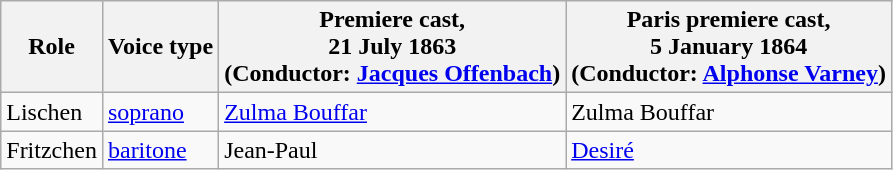<table class="wikitable">
<tr>
<th>Role</th>
<th>Voice type</th>
<th>Premiere cast, <br>21 July 1863<br>(Conductor: <a href='#'>Jacques Offenbach</a>)</th>
<th>Paris premiere cast, <br>5 January 1864<br>(Conductor: <a href='#'>Alphonse Varney</a>)</th>
</tr>
<tr>
<td>Lischen</td>
<td><a href='#'>soprano</a></td>
<td><a href='#'>Zulma Bouffar</a></td>
<td>Zulma Bouffar</td>
</tr>
<tr>
<td>Fritzchen</td>
<td><a href='#'>baritone</a></td>
<td>Jean-Paul</td>
<td><a href='#'>Desiré</a></td>
</tr>
</table>
